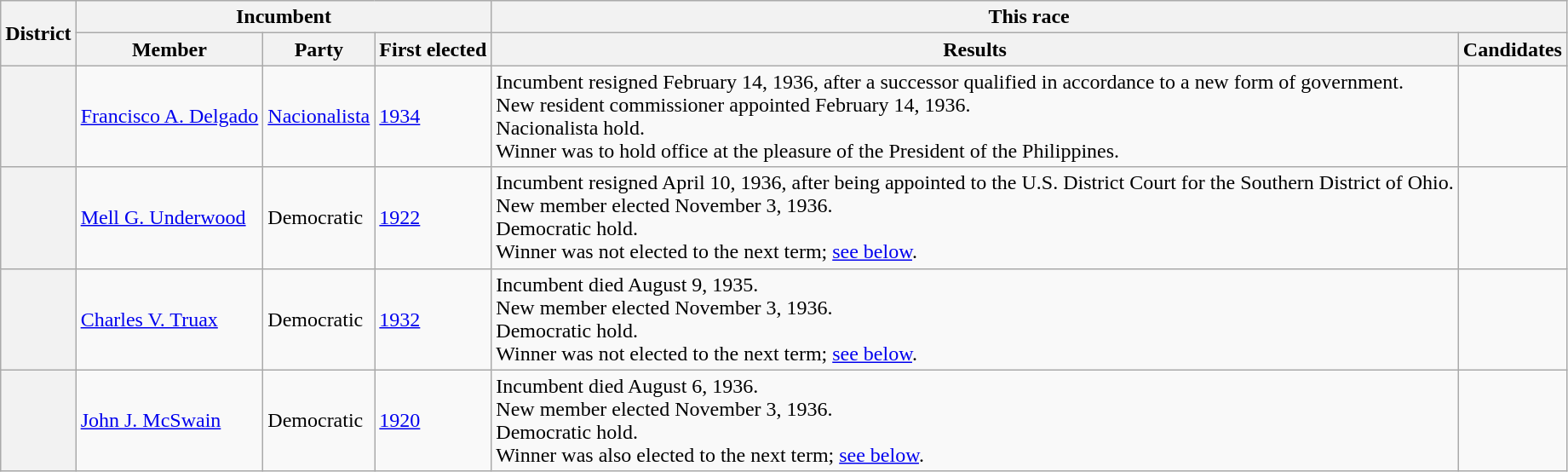<table class=wikitable>
<tr>
<th rowspan=2>District</th>
<th colspan=3>Incumbent</th>
<th colspan=2>This race</th>
</tr>
<tr>
<th>Member</th>
<th>Party</th>
<th>First elected</th>
<th>Results</th>
<th>Candidates</th>
</tr>
<tr>
<th></th>
<td><a href='#'>Francisco A. Delgado</a></td>
<td><a href='#'>Nacionalista</a></td>
<td><a href='#'>1934</a></td>
<td>Incumbent resigned February 14, 1936, after a successor qualified in accordance to a new form of government.<br>New resident commissioner appointed February 14, 1936.<br>Nacionalista hold.<br>Winner was to hold office at the pleasure of the President of the Philippines.</td>
<td nowrap></td>
</tr>
<tr>
<th></th>
<td><a href='#'>Mell G. Underwood</a></td>
<td>Democratic</td>
<td><a href='#'>1922</a></td>
<td>Incumbent resigned April 10, 1936, after being appointed to the U.S. District Court for the Southern District of Ohio.<br>New member elected November 3, 1936.<br>Democratic hold.<br>Winner was not elected to the next term; <a href='#'>see below</a>.</td>
<td nowrap></td>
</tr>
<tr>
<th></th>
<td><a href='#'>Charles V. Truax</a></td>
<td>Democratic</td>
<td><a href='#'>1932</a></td>
<td>Incumbent died August 9, 1935.<br>New member elected November 3, 1936.<br>Democratic hold.<br>Winner was not elected to the next term; <a href='#'>see below</a>.</td>
<td nowrap></td>
</tr>
<tr>
<th></th>
<td><a href='#'>John J. McSwain</a></td>
<td>Democratic</td>
<td><a href='#'>1920</a></td>
<td>Incumbent died August 6, 1936.<br>New member elected November 3, 1936.<br>Democratic hold.<br>Winner was also elected to the next term; <a href='#'>see below</a>.</td>
<td nowrap></td>
</tr>
</table>
